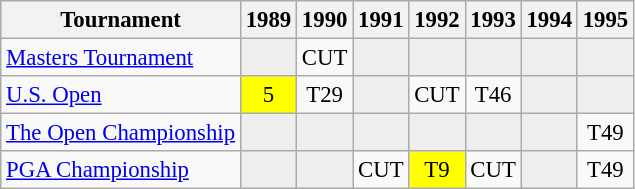<table class="wikitable" style="font-size:95%;text-align:center;">
<tr>
<th>Tournament</th>
<th>1989</th>
<th>1990</th>
<th>1991</th>
<th>1992</th>
<th>1993</th>
<th>1994</th>
<th>1995</th>
</tr>
<tr>
<td align=left><a href='#'>Masters Tournament</a></td>
<td style="background:#eeeeee;"></td>
<td>CUT</td>
<td style="background:#eeeeee;"></td>
<td style="background:#eeeeee;"></td>
<td style="background:#eeeeee;"></td>
<td style="background:#eeeeee;"></td>
<td style="background:#eeeeee;"></td>
</tr>
<tr>
<td align=left><a href='#'>U.S. Open</a></td>
<td style="background:yellow;">5</td>
<td>T29</td>
<td style="background:#eeeeee;"></td>
<td>CUT</td>
<td>T46</td>
<td style="background:#eeeeee;"></td>
<td style="background:#eeeeee;"></td>
</tr>
<tr>
<td align=left><a href='#'>The Open Championship</a></td>
<td style="background:#eeeeee;"></td>
<td style="background:#eeeeee;"></td>
<td style="background:#eeeeee;"></td>
<td style="background:#eeeeee;"></td>
<td style="background:#eeeeee;"></td>
<td style="background:#eeeeee;"></td>
<td>T49</td>
</tr>
<tr>
<td align=left><a href='#'>PGA Championship</a></td>
<td style="background:#eeeeee;"></td>
<td style="background:#eeeeee;"></td>
<td>CUT</td>
<td style="background:yellow;">T9</td>
<td>CUT</td>
<td style="background:#eeeeee;"></td>
<td>T49</td>
</tr>
</table>
